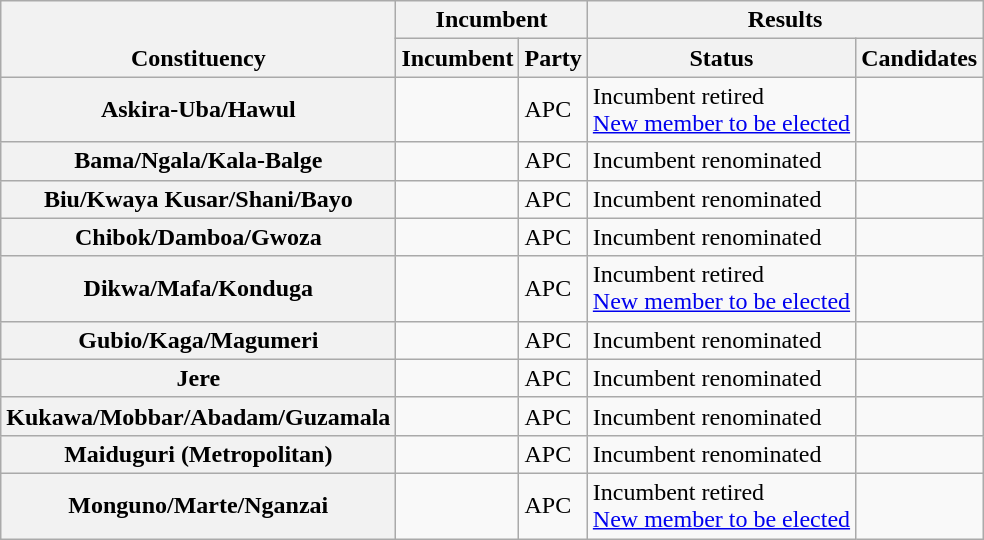<table class="wikitable sortable">
<tr valign=bottom>
<th rowspan=2>Constituency</th>
<th colspan=2>Incumbent</th>
<th colspan=2>Results</th>
</tr>
<tr valign=bottom>
<th>Incumbent</th>
<th>Party</th>
<th>Status</th>
<th>Candidates</th>
</tr>
<tr>
<th>Askira-Uba/Hawul</th>
<td></td>
<td>APC</td>
<td>Incumbent retired<br><a href='#'>New member to be elected</a></td>
<td nowrap></td>
</tr>
<tr>
<th>Bama/Ngala/Kala-Balge</th>
<td></td>
<td>APC</td>
<td>Incumbent renominated</td>
<td nowrap></td>
</tr>
<tr>
<th>Biu/Kwaya Kusar/Shani/Bayo</th>
<td></td>
<td>APC</td>
<td>Incumbent renominated</td>
<td nowrap></td>
</tr>
<tr>
<th>Chibok/Damboa/Gwoza</th>
<td></td>
<td>APC</td>
<td>Incumbent renominated</td>
<td nowrap></td>
</tr>
<tr>
<th>Dikwa/Mafa/Konduga</th>
<td></td>
<td>APC</td>
<td>Incumbent retired<br><a href='#'>New member to be elected</a></td>
<td nowrap></td>
</tr>
<tr>
<th>Gubio/Kaga/Magumeri</th>
<td></td>
<td>APC</td>
<td>Incumbent renominated</td>
<td nowrap></td>
</tr>
<tr>
<th>Jere</th>
<td></td>
<td>APC</td>
<td>Incumbent renominated</td>
<td nowrap></td>
</tr>
<tr>
<th>Kukawa/Mobbar/Abadam/Guzamala</th>
<td></td>
<td>APC</td>
<td>Incumbent renominated</td>
<td nowrap></td>
</tr>
<tr>
<th>Maiduguri (Metropolitan)</th>
<td></td>
<td>APC</td>
<td>Incumbent renominated</td>
<td nowrap></td>
</tr>
<tr>
<th>Monguno/Marte/Nganzai</th>
<td></td>
<td>APC</td>
<td>Incumbent retired<br><a href='#'>New member to be elected</a></td>
<td nowrap></td>
</tr>
</table>
